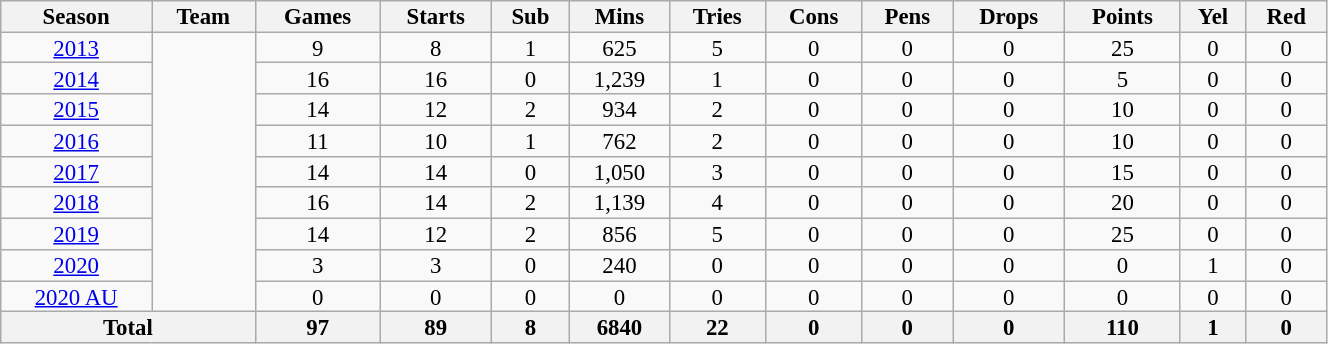<table class="wikitable" style="text-align:center; line-height:90%; font-size:95%; width:70%;">
<tr>
<th>Season</th>
<th>Team</th>
<th>Games</th>
<th>Starts</th>
<th>Sub</th>
<th>Mins</th>
<th>Tries</th>
<th>Cons</th>
<th>Pens</th>
<th>Drops</th>
<th>Points</th>
<th>Yel</th>
<th>Red</th>
</tr>
<tr>
<td><a href='#'>2013</a></td>
<td rowspan=9></td>
<td>9</td>
<td>8</td>
<td>1</td>
<td>625</td>
<td>5</td>
<td>0</td>
<td>0</td>
<td>0</td>
<td>25</td>
<td>0</td>
<td>0</td>
</tr>
<tr>
<td><a href='#'>2014</a></td>
<td>16</td>
<td>16</td>
<td>0</td>
<td>1,239</td>
<td>1</td>
<td>0</td>
<td>0</td>
<td>0</td>
<td>5</td>
<td>0</td>
<td>0</td>
</tr>
<tr>
<td><a href='#'>2015</a></td>
<td>14</td>
<td>12</td>
<td>2</td>
<td>934</td>
<td>2</td>
<td>0</td>
<td>0</td>
<td>0</td>
<td>10</td>
<td>0</td>
<td>0</td>
</tr>
<tr>
<td><a href='#'>2016</a></td>
<td>11</td>
<td>10</td>
<td>1</td>
<td>762</td>
<td>2</td>
<td>0</td>
<td>0</td>
<td>0</td>
<td>10</td>
<td>0</td>
<td>0</td>
</tr>
<tr>
<td><a href='#'>2017</a></td>
<td>14</td>
<td>14</td>
<td>0</td>
<td>1,050</td>
<td>3</td>
<td>0</td>
<td>0</td>
<td>0</td>
<td>15</td>
<td>0</td>
<td>0</td>
</tr>
<tr>
<td><a href='#'>2018</a></td>
<td>16</td>
<td>14</td>
<td>2</td>
<td>1,139</td>
<td>4</td>
<td>0</td>
<td>0</td>
<td>0</td>
<td>20</td>
<td>0</td>
<td>0</td>
</tr>
<tr>
<td><a href='#'>2019</a></td>
<td>14</td>
<td>12</td>
<td>2</td>
<td>856</td>
<td>5</td>
<td>0</td>
<td>0</td>
<td>0</td>
<td>25</td>
<td>0</td>
<td>0</td>
</tr>
<tr>
<td><a href='#'>2020</a></td>
<td>3</td>
<td>3</td>
<td>0</td>
<td>240</td>
<td>0</td>
<td>0</td>
<td>0</td>
<td>0</td>
<td>0</td>
<td>1</td>
<td>0</td>
</tr>
<tr>
<td><a href='#'>2020 AU</a></td>
<td>0</td>
<td>0</td>
<td>0</td>
<td>0</td>
<td>0</td>
<td>0</td>
<td>0</td>
<td>0</td>
<td>0</td>
<td>0</td>
<td>0</td>
</tr>
<tr>
<th colspan="2">Total</th>
<th>97</th>
<th>89</th>
<th>8</th>
<th>6840</th>
<th>22</th>
<th>0</th>
<th>0</th>
<th>0</th>
<th>110</th>
<th>1</th>
<th>0</th>
</tr>
</table>
